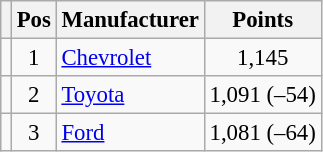<table class="wikitable" style="font-size: 95%;">
<tr>
<th></th>
<th>Pos</th>
<th>Manufacturer</th>
<th>Points</th>
</tr>
<tr>
<td align="left"></td>
<td style="text-align:center;">1</td>
<td><a href='#'>Chevrolet</a></td>
<td style="text-align:center;">1,145</td>
</tr>
<tr>
<td align="left"></td>
<td style="text-align:center;">2</td>
<td><a href='#'>Toyota</a></td>
<td style="text-align:center;">1,091 (–54)</td>
</tr>
<tr>
<td align="left"></td>
<td style="text-align:center;">3</td>
<td><a href='#'>Ford</a></td>
<td style="text-align:center;">1,081 (–64)</td>
</tr>
</table>
